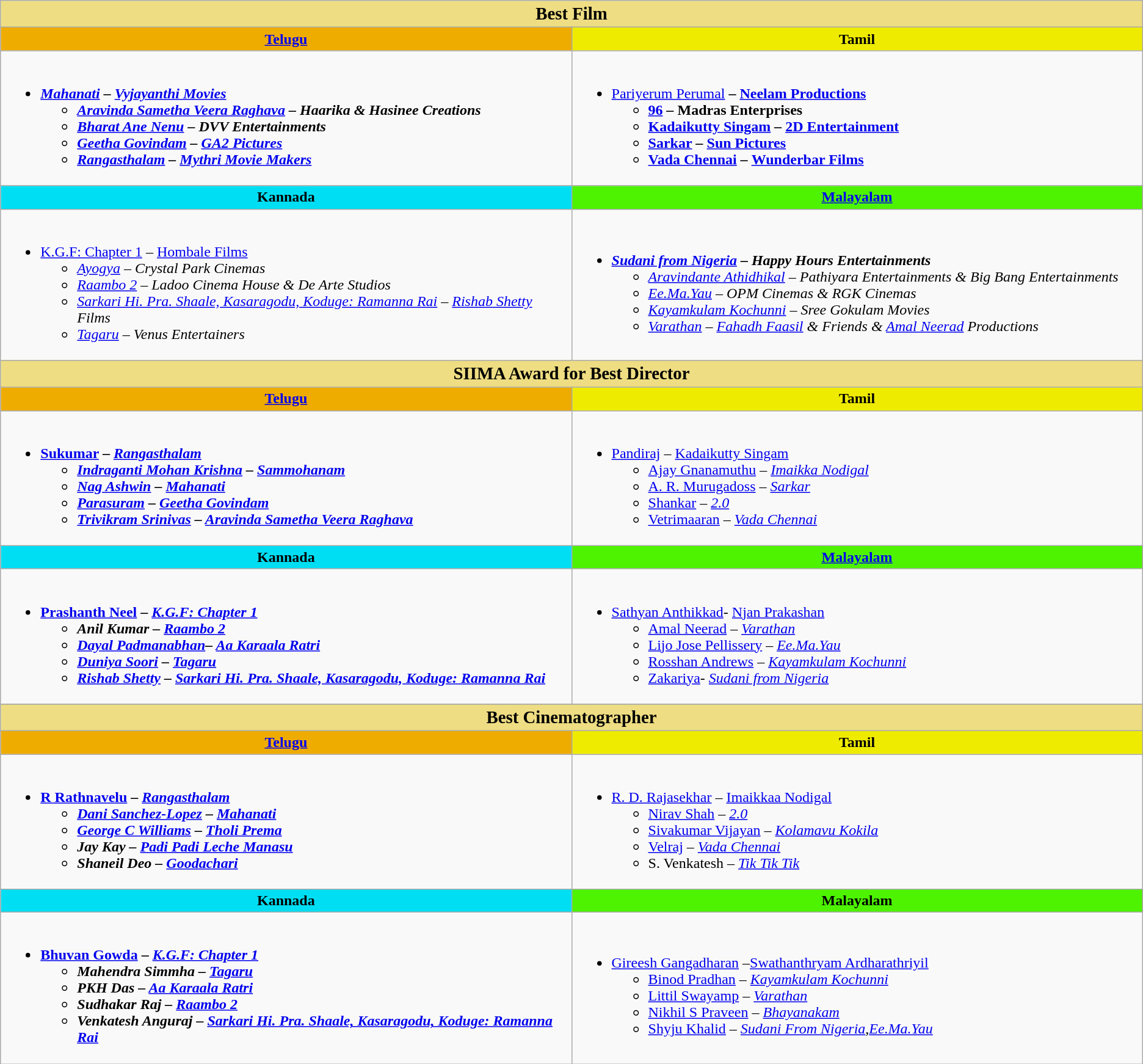<table class="wikitable" |>
<tr>
<th colspan="2" ! style="background:#eedd82; width:3000px; text-align:center;"><big>Best Film</big></th>
</tr>
<tr>
<th ! style="background:#efac00; width:50%; text-align:center;"><a href='#'>Telugu</a></th>
<th ! style="background:#efeb00; width:50%; text-align:center;">Tamil</th>
</tr>
<tr>
<td valign="top"><br><ul><li><strong><em><a href='#'>Mahanati</a><em> – <a href='#'>Vyjayanthi Movies</a><strong><ul><li></em><a href='#'>Aravinda Sametha Veera Raghava</a><em> – Haarika & Hasinee Creations</li><li></em><a href='#'>Bharat Ane Nenu</a><em> – DVV Entertainments</li><li></em><a href='#'>Geetha Govindam</a><em> – <a href='#'>GA2 Pictures</a></li><li></em><a href='#'>Rangasthalam</a><em> – <a href='#'>Mythri Movie Makers</a></li></ul></li></ul></td>
<td valign="top"><br><ul><li></strong><a href='#'>Pariyerum Perumal</a><strong> – </em><a href='#'>Neelam Productions</a><em><ul><li></em><a href='#'>96</a><em> – </em>Madras Enterprises<em></li><li></em><a href='#'>Kadaikutty Singam</a><em> – </em><a href='#'>2D Entertainment</a><em></li><li></em><a href='#'>Sarkar</a><em> – </em><a href='#'>Sun Pictures</a><em></li><li></em><a href='#'>Vada Chennai</a><em> – </em><a href='#'>Wunderbar Films</a><em></li></ul></li></ul></td>
</tr>
<tr>
<th ! style="background:#00def3; text-align:center;">Kannada</th>
<th ! style="background:#4df300; text-align:center;"><a href='#'>Malayalam</a></th>
</tr>
<tr>
<td><br><ul><li></em></strong><a href='#'>K.G.F: Chapter 1</a><strong><em> </strong>– </em><a href='#'>Hombale Films</a></em></strong><ul><li><em><a href='#'>Ayogya</a></em> – <em>Crystal Park Cinemas</em></li><li><em><a href='#'>Raambo 2</a></em> – <em>Ladoo Cinema House & De Arte Studios</em></li><li><em><a href='#'>Sarkari Hi. Pra. Shaale, Kasaragodu, Koduge: Ramanna Rai</a></em> – <em><a href='#'>Rishab Shetty</a> Films</em></li><li><em><a href='#'>Tagaru</a></em> – <em>Venus Entertainers</em></li></ul></li></ul></td>
<td><br><ul><li><strong><em><a href='#'>Sudani from Nigeria</a><em> – </em>Happy Hours Entertainments</em></strong><ul><li><em><a href='#'>Aravindante Athidhikal</a></em> – <em>Pathiyara Entertainments & Big Bang Entertainments</em></li><li><em><a href='#'>Ee.Ma.Yau</a></em> – <em>OPM Cinemas & RGK Cinemas</em></li><li><em><a href='#'>Kayamkulam Kochunni</a></em> – <em>Sree Gokulam Movies</em></li><li><em><a href='#'>Varathan</a></em> – <em><a href='#'>Fahadh Faasil</a> & Friends & <a href='#'>Amal Neerad</a> Productions</em></li></ul></li></ul></td>
</tr>
<tr>
<th colspan="2" ! style="background:#eedd82; text-align:center;"><big><strong>SIIMA Award for Best Director</strong></big></th>
</tr>
<tr>
<th ! style="background:#efac00; text-align:center;"><a href='#'>Telugu</a></th>
<th ! style="background:#efeb00; text-align:center;">Tamil</th>
</tr>
<tr>
<td valign="top"><br><ul><li><strong><a href='#'>Sukumar</a> – <em><a href='#'>Rangasthalam</a><strong><em><ul><li><a href='#'>Indraganti Mohan Krishna</a> – </em><a href='#'>Sammohanam</a><em></li><li><a href='#'>Nag Ashwin</a> – </em><a href='#'>Mahanati</a><em></li><li><a href='#'>Parasuram</a> – </em><a href='#'>Geetha Govindam</a><em></li><li><a href='#'>Trivikram Srinivas</a> – </em><a href='#'>Aravinda Sametha Veera Raghava</a><em></li></ul></li></ul></td>
<td valign="top"><br><ul><li></strong><a href='#'>Pandiraj</a> – </em><a href='#'>Kadaikutty Singam</a></em></strong><ul><li><a href='#'>Ajay Gnanamuthu</a> – <em><a href='#'>Imaikka Nodigal</a></em></li><li><a href='#'>A. R. Murugadoss</a> – <em><a href='#'>Sarkar</a></em></li><li><a href='#'>Shankar</a> – <em><a href='#'>2.0</a></em></li><li><a href='#'>Vetrimaaran</a> – <em><a href='#'>Vada Chennai</a></em></li></ul></li></ul></td>
</tr>
<tr>
<th ! style="background:#00def3; text-align:center;">Kannada</th>
<th ! style="background:#4df300; text-align:center;"><a href='#'>Malayalam</a></th>
</tr>
<tr>
<td><br><ul><li><strong><a href='#'>Prashanth Neel</a> – <em><a href='#'>K.G.F: Chapter 1</a><strong><em><ul><li>Anil Kumar – </em><a href='#'>Raambo 2</a><em></li><li><a href='#'>Dayal Padmanabhan</a>– </em><a href='#'>Aa Karaala Ratri</a><em></li><li><a href='#'>Duniya Soori</a>  – </em><a href='#'>Tagaru</a><em></li><li><a href='#'>Rishab Shetty</a> – </em><a href='#'>Sarkari Hi. Pra. Shaale, Kasaragodu, Koduge: Ramanna Rai</a><em></li></ul></li></ul></td>
<td><br><ul><li></strong><a href='#'>Sathyan Anthikkad</a>- </em><a href='#'>Njan Prakashan</a></em></strong><ul><li><a href='#'>Amal Neerad</a> – <em><a href='#'>Varathan</a></em></li><li><a href='#'>Lijo Jose Pellissery</a> – <em><a href='#'>Ee.Ma.Yau</a></em></li><li><a href='#'>Rosshan Andrews</a> – <em><a href='#'>Kayamkulam Kochunni</a></em></li><li><a href='#'>Zakariya</a>- <em><a href='#'>Sudani from Nigeria</a></em></li></ul></li></ul></td>
</tr>
<tr>
</tr>
<tr>
<th rowspan="1" colspan="2" style="background:#EEDD82;" !align="center"><big>Best Cinematographer</big></th>
</tr>
<tr>
<th style="background:#efac00;" !align="center"><a href='#'>Telugu</a></th>
<th style="background:#efeb00;" !align="center">Tamil</th>
</tr>
<tr>
<td valign="top"><br><ul><li><strong><a href='#'>R Rathnavelu</a> – <em><a href='#'>Rangasthalam</a><strong><em><ul><li><a href='#'>Dani Sanchez-Lopez</a> – </em><a href='#'>Mahanati</a><em></li><li><a href='#'>George C Williams</a> – <a href='#'></em>Tholi Prema<em></a></li><li>Jay Kay – </em><a href='#'>Padi Padi Leche Manasu</a><em></li><li>Shaneil Deo – </em><a href='#'>Goodachari</a><em></li></ul></li></ul></td>
<td valign="top"><br><ul><li></strong><a href='#'>R. D. Rajasekhar</a> – </em><a href='#'>Imaikkaa Nodigal</a></em></strong><ul><li><a href='#'>Nirav Shah</a> – <em><a href='#'>2.0</a></em></li><li><a href='#'>Sivakumar Vijayan</a> – <em><a href='#'>Kolamavu Kokila</a></em></li><li><a href='#'>Velraj</a> – <em><a href='#'>Vada Chennai</a></em></li><li>S. Venkatesh – <em><a href='#'>Tik Tik Tik</a></em></li></ul></li></ul></td>
</tr>
<tr>
<th style="background:#00def3;" ! align="center">Kannada</th>
<th style="background:#4df300;" ! align="center">Malayalam</th>
</tr>
<tr>
<td><br><ul><li><strong><a href='#'>Bhuvan Gowda</a> – <em><a href='#'>K.G.F: Chapter 1</a><strong><em><ul><li>Mahendra Simmha – </em><a href='#'>Tagaru</a><em></li><li>PKH Das – </em><a href='#'>Aa Karaala Ratri</a><em></li><li>Sudhakar Raj – </em><a href='#'>Raambo 2</a><em></li><li>Venkatesh Anguraj – </em><a href='#'>Sarkari Hi. Pra. Shaale, Kasaragodu, Koduge: Ramanna Rai</a><em></li></ul></li></ul></td>
<td><br><ul><li></strong><a href='#'>Gireesh Gangadharan</a> –</em><a href='#'>Swathanthryam Ardharathriyil</a></em></strong><ul><li><a href='#'>Binod Pradhan</a>  – <em><a href='#'>Kayamkulam Kochunni</a></em></li><li><a href='#'>Littil Swayamp</a>  – <em><a href='#'>Varathan</a></em></li><li><a href='#'>Nikhil S Praveen</a>  – <em><a href='#'>Bhayanakam</a></em></li><li><a href='#'>Shyju Khalid</a> – <em><a href='#'>Sudani From Nigeria</a></em>,<em><a href='#'>Ee.Ma.Yau</a></em></li></ul></li></ul></td>
</tr>
</table>
